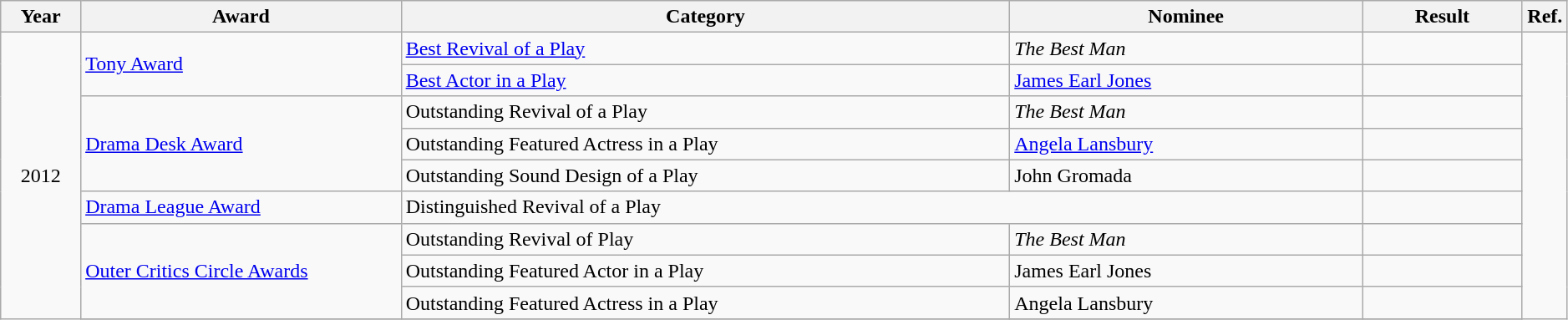<table class="wikitable unsortable" style="width: 99%;">
<tr>
<th scope="col" style="width:5%;">Year</th>
<th scope="col" style="width:20%;">Award</th>
<th scope="col" style="width:38%;">Category</th>
<th scope="col" style="width:22%;">Nominee</th>
<th scope="col" style="width:10%;">Result</th>
<th scope="col" style="width:2%;">Ref.</th>
</tr>
<tr>
<td align="center", rowspan=10>2012</td>
<td rowspan=2><a href='#'>Tony Award</a></td>
<td><a href='#'>Best Revival of a Play</a></td>
<td><em>The Best Man</em></td>
<td></td>
<td rowspan=10></td>
</tr>
<tr>
<td><a href='#'>Best Actor in a Play</a></td>
<td><a href='#'>James Earl Jones</a></td>
<td></td>
</tr>
<tr>
<td rowspan=3><a href='#'>Drama Desk Award</a></td>
<td>Outstanding Revival of a Play</td>
<td><em>The Best Man</em></td>
<td></td>
</tr>
<tr>
<td>Outstanding Featured Actress in a Play</td>
<td><a href='#'>Angela Lansbury</a></td>
<td></td>
</tr>
<tr>
<td>Outstanding Sound Design of a Play</td>
<td>John Gromada</td>
<td></td>
</tr>
<tr>
<td><a href='#'>Drama League Award</a></td>
<td colspan=2>Distinguished Revival of a Play</td>
<td></td>
</tr>
<tr>
<td rowspan=3><a href='#'>Outer Critics Circle Awards</a></td>
<td>Outstanding Revival of Play</td>
<td><em>The Best Man</em></td>
<td></td>
</tr>
<tr>
<td>Outstanding Featured Actor in a Play</td>
<td>James Earl Jones</td>
<td></td>
</tr>
<tr>
<td>Outstanding Featured Actress in a Play</td>
<td>Angela Lansbury</td>
<td></td>
</tr>
<tr>
</tr>
</table>
